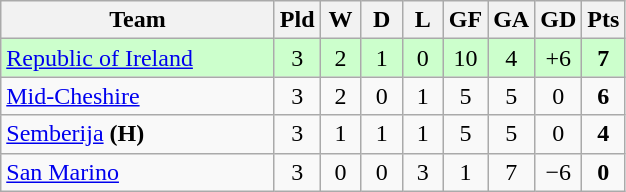<table class="wikitable" style="text-align:center;">
<tr>
<th width=175>Team</th>
<th width=20 abbr="Played">Pld</th>
<th width=20 abbr="Won">W</th>
<th width=20 abbr="Drawn">D</th>
<th width=20 abbr="Lost">L</th>
<th width=20 abbr="Goals for">GF</th>
<th width=20 abbr="Goals against">GA</th>
<th width=20 abbr="Goal difference">GD</th>
<th width=20 abbr="Points">Pts</th>
</tr>
<tr bgcolor=#ccffcc>
<td align=left> <a href='#'>Republic of Ireland</a></td>
<td>3</td>
<td>2</td>
<td>1</td>
<td>0</td>
<td>10</td>
<td>4</td>
<td>+6</td>
<td><strong>7</strong></td>
</tr>
<tr>
<td align=left> <a href='#'>Mid-Cheshire</a></td>
<td>3</td>
<td>2</td>
<td>0</td>
<td>1</td>
<td>5</td>
<td>5</td>
<td>0</td>
<td><strong>6</strong></td>
</tr>
<tr>
<td align=left> <a href='#'>Semberija</a> <strong>(H)</strong></td>
<td>3</td>
<td>1</td>
<td>1</td>
<td>1</td>
<td>5</td>
<td>5</td>
<td>0</td>
<td><strong>4</strong></td>
</tr>
<tr>
<td align=left> <a href='#'>San Marino</a></td>
<td>3</td>
<td>0</td>
<td>0</td>
<td>3</td>
<td>1</td>
<td>7</td>
<td>−6</td>
<td><strong>0</strong></td>
</tr>
</table>
